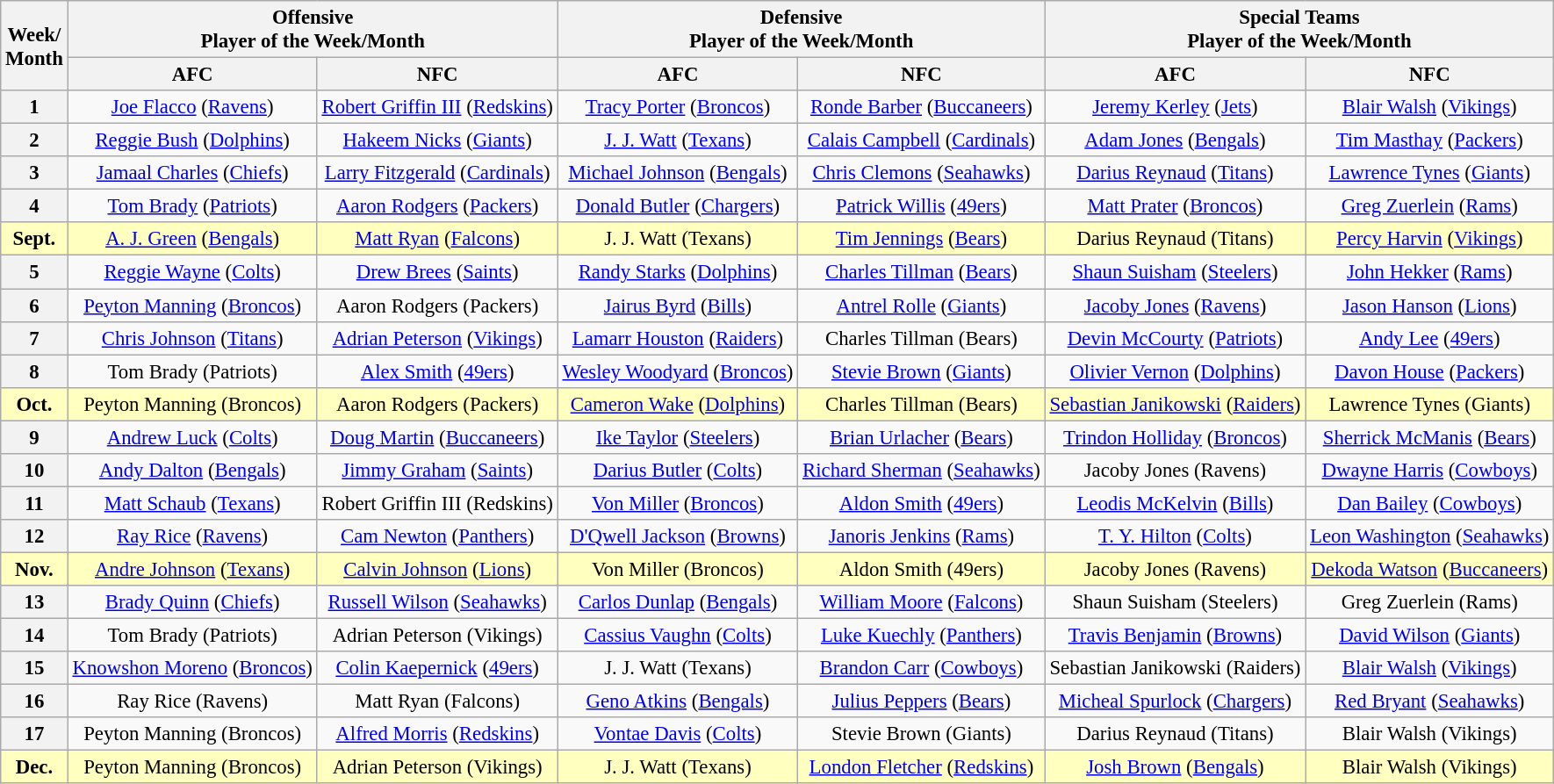<table class="wikitable" style="font-size: 95%; text-align: center;">
<tr>
<th rowspan=2>Week/<br>Month</th>
<th colspan=2>Offensive<br>Player of the Week/Month</th>
<th colspan=2>Defensive<br>Player of the Week/Month</th>
<th colspan=2>Special Teams<br>Player of the Week/Month</th>
</tr>
<tr>
<th>AFC</th>
<th>NFC</th>
<th>AFC</th>
<th>NFC</th>
<th>AFC</th>
<th>NFC</th>
</tr>
<tr>
<th>1</th>
<td><a href='#'>Joe Flacco</a> (<a href='#'>Ravens</a>)</td>
<td><a href='#'>Robert Griffin III</a> (<a href='#'>Redskins</a>)</td>
<td><a href='#'>Tracy Porter</a> (<a href='#'>Broncos</a>)</td>
<td><a href='#'>Ronde Barber</a> (<a href='#'>Buccaneers</a>)</td>
<td><a href='#'>Jeremy Kerley</a> (<a href='#'>Jets</a>)</td>
<td><a href='#'>Blair Walsh</a> (<a href='#'>Vikings</a>)</td>
</tr>
<tr>
<th>2</th>
<td><a href='#'>Reggie Bush</a> (<a href='#'>Dolphins</a>)</td>
<td><a href='#'>Hakeem Nicks</a> (<a href='#'>Giants</a>)</td>
<td><a href='#'>J. J. Watt</a> (<a href='#'>Texans</a>)</td>
<td><a href='#'>Calais Campbell</a> (<a href='#'>Cardinals</a>)</td>
<td><a href='#'>Adam Jones</a> (<a href='#'>Bengals</a>)</td>
<td><a href='#'>Tim Masthay</a> (<a href='#'>Packers</a>)</td>
</tr>
<tr>
<th>3</th>
<td><a href='#'>Jamaal Charles</a> (<a href='#'>Chiefs</a>)</td>
<td><a href='#'>Larry Fitzgerald</a> (<a href='#'>Cardinals</a>)</td>
<td><a href='#'>Michael Johnson</a> (<a href='#'>Bengals</a>)</td>
<td><a href='#'>Chris Clemons</a> (<a href='#'>Seahawks</a>)</td>
<td><a href='#'>Darius Reynaud</a> (<a href='#'>Titans</a>)</td>
<td><a href='#'>Lawrence Tynes</a> (<a href='#'>Giants</a>)</td>
</tr>
<tr>
<th>4</th>
<td><a href='#'>Tom Brady</a> (<a href='#'>Patriots</a>)</td>
<td><a href='#'>Aaron Rodgers</a> (<a href='#'>Packers</a>)</td>
<td><a href='#'>Donald Butler</a> (<a href='#'>Chargers</a>)</td>
<td><a href='#'>Patrick Willis</a> (<a href='#'>49ers</a>)</td>
<td><a href='#'>Matt Prater</a> (<a href='#'>Broncos</a>)</td>
<td><a href='#'>Greg Zuerlein</a> (<a href='#'>Rams</a>)</td>
</tr>
<tr>
<td style="background:#ffffbf;"><strong>Sept.</strong></td>
<td style="background:#ffffbf;"><a href='#'>A. J. Green</a> (<a href='#'>Bengals</a>)</td>
<td style="background:#ffffbf;"><a href='#'>Matt Ryan</a> (<a href='#'>Falcons</a>)</td>
<td style="background:#ffffbf;">J. J. Watt (Texans)</td>
<td style="background:#ffffbf;"><a href='#'>Tim Jennings</a> (<a href='#'>Bears</a>)</td>
<td style="background:#ffffbf;">Darius Reynaud (Titans)</td>
<td style="background:#ffffbf;"><a href='#'>Percy Harvin</a> (<a href='#'>Vikings</a>)</td>
</tr>
<tr>
<th>5</th>
<td><a href='#'>Reggie Wayne</a> (<a href='#'>Colts</a>)</td>
<td><a href='#'>Drew Brees</a> (<a href='#'>Saints</a>)</td>
<td><a href='#'>Randy Starks</a> (<a href='#'>Dolphins</a>)</td>
<td><a href='#'>Charles Tillman</a> (<a href='#'>Bears</a>)</td>
<td><a href='#'>Shaun Suisham</a> (<a href='#'>Steelers</a>)</td>
<td><a href='#'>John Hekker</a> (<a href='#'>Rams</a>)</td>
</tr>
<tr>
<th>6</th>
<td><a href='#'>Peyton Manning</a> (<a href='#'>Broncos</a>)</td>
<td>Aaron Rodgers (Packers)</td>
<td><a href='#'>Jairus Byrd</a> (<a href='#'>Bills</a>)</td>
<td><a href='#'>Antrel Rolle</a> (<a href='#'>Giants</a>)</td>
<td><a href='#'>Jacoby Jones</a> (<a href='#'>Ravens</a>)</td>
<td><a href='#'>Jason Hanson</a> (<a href='#'>Lions</a>)</td>
</tr>
<tr>
<th>7</th>
<td><a href='#'>Chris Johnson</a> (<a href='#'>Titans</a>)</td>
<td><a href='#'>Adrian Peterson</a> (<a href='#'>Vikings</a>)</td>
<td><a href='#'>Lamarr Houston</a> (<a href='#'>Raiders</a>)</td>
<td>Charles Tillman (Bears)</td>
<td><a href='#'>Devin McCourty</a> (<a href='#'>Patriots</a>)</td>
<td><a href='#'>Andy Lee</a> (<a href='#'>49ers</a>)</td>
</tr>
<tr>
<th>8</th>
<td>Tom Brady (Patriots)</td>
<td><a href='#'>Alex Smith</a> (<a href='#'>49ers</a>)</td>
<td><a href='#'>Wesley Woodyard</a> (<a href='#'>Broncos</a>)</td>
<td><a href='#'>Stevie Brown</a> (<a href='#'>Giants</a>)</td>
<td><a href='#'>Olivier Vernon</a> (<a href='#'>Dolphins</a>)</td>
<td><a href='#'>Davon House</a> (<a href='#'>Packers</a>)</td>
</tr>
<tr style="background:#ffffbf;">
<td><strong>Oct.</strong></td>
<td>Peyton Manning (Broncos)</td>
<td>Aaron Rodgers (Packers)</td>
<td><a href='#'>Cameron Wake</a> (<a href='#'>Dolphins</a>)</td>
<td>Charles Tillman (Bears)</td>
<td><a href='#'>Sebastian Janikowski</a> (<a href='#'>Raiders</a>)</td>
<td>Lawrence Tynes (Giants)</td>
</tr>
<tr>
<th>9</th>
<td><a href='#'>Andrew Luck</a> (<a href='#'>Colts</a>)</td>
<td><a href='#'>Doug Martin</a> (<a href='#'>Buccaneers</a>)</td>
<td><a href='#'>Ike Taylor</a> (<a href='#'>Steelers</a>)</td>
<td><a href='#'>Brian Urlacher</a> (<a href='#'>Bears</a>)</td>
<td><a href='#'>Trindon Holliday</a> (<a href='#'>Broncos</a>)</td>
<td><a href='#'>Sherrick McManis</a> (<a href='#'>Bears</a>)</td>
</tr>
<tr>
<th>10</th>
<td><a href='#'>Andy Dalton</a> (<a href='#'>Bengals</a>)</td>
<td><a href='#'>Jimmy Graham</a> (<a href='#'>Saints</a>)</td>
<td><a href='#'>Darius Butler</a> (<a href='#'>Colts</a>)</td>
<td><a href='#'>Richard Sherman</a> (<a href='#'>Seahawks</a>)</td>
<td>Jacoby Jones (Ravens)</td>
<td><a href='#'>Dwayne Harris</a> (<a href='#'>Cowboys</a>)</td>
</tr>
<tr>
<th>11</th>
<td><a href='#'>Matt Schaub</a> (<a href='#'>Texans</a>)</td>
<td>Robert Griffin III (Redskins)</td>
<td><a href='#'>Von Miller</a> (<a href='#'>Broncos</a>)</td>
<td><a href='#'>Aldon Smith</a> (<a href='#'>49ers</a>)</td>
<td><a href='#'>Leodis McKelvin</a> (<a href='#'>Bills</a>)</td>
<td><a href='#'>Dan Bailey</a> (<a href='#'>Cowboys</a>)</td>
</tr>
<tr>
<th>12</th>
<td><a href='#'>Ray Rice</a> (<a href='#'>Ravens</a>)</td>
<td><a href='#'>Cam Newton</a> (<a href='#'>Panthers</a>)</td>
<td><a href='#'>D'Qwell Jackson</a> (<a href='#'>Browns</a>)</td>
<td><a href='#'>Janoris Jenkins</a> (<a href='#'>Rams</a>)</td>
<td><a href='#'>T. Y. Hilton</a> (<a href='#'>Colts</a>)</td>
<td><a href='#'>Leon Washington</a> (<a href='#'>Seahawks</a>)</td>
</tr>
<tr style="background:#ffffbf;">
<td><strong>Nov.</strong></td>
<td><a href='#'>Andre Johnson</a> (<a href='#'>Texans</a>)</td>
<td><a href='#'>Calvin Johnson</a> (<a href='#'>Lions</a>)</td>
<td>Von Miller (Broncos)</td>
<td>Aldon Smith (49ers)</td>
<td>Jacoby Jones (Ravens)</td>
<td><a href='#'>Dekoda Watson</a> (<a href='#'>Buccaneers</a>)</td>
</tr>
<tr>
<th>13</th>
<td><a href='#'>Brady Quinn</a> (<a href='#'>Chiefs</a>)</td>
<td><a href='#'>Russell Wilson</a> (<a href='#'>Seahawks</a>)</td>
<td><a href='#'>Carlos Dunlap</a> (<a href='#'>Bengals</a>)</td>
<td><a href='#'>William Moore</a> (<a href='#'>Falcons</a>)</td>
<td>Shaun Suisham (Steelers)</td>
<td>Greg Zuerlein (Rams)</td>
</tr>
<tr>
<th>14</th>
<td>Tom Brady (Patriots)</td>
<td>Adrian Peterson (Vikings)</td>
<td><a href='#'>Cassius Vaughn</a> (<a href='#'>Colts</a>)</td>
<td><a href='#'>Luke Kuechly</a> (<a href='#'>Panthers</a>)</td>
<td><a href='#'>Travis Benjamin</a> (<a href='#'>Browns</a>)</td>
<td><a href='#'>David Wilson</a> (<a href='#'>Giants</a>)</td>
</tr>
<tr>
<th>15</th>
<td><a href='#'>Knowshon Moreno</a> (<a href='#'>Broncos</a>)</td>
<td><a href='#'>Colin Kaepernick</a> (<a href='#'>49ers</a>)</td>
<td>J. J. Watt (Texans)</td>
<td><a href='#'>Brandon Carr</a> (<a href='#'>Cowboys</a>)</td>
<td>Sebastian Janikowski (Raiders)</td>
<td><a href='#'>Blair Walsh</a> (<a href='#'>Vikings</a>)</td>
</tr>
<tr>
<th>16</th>
<td>Ray Rice (Ravens)</td>
<td>Matt Ryan (Falcons)</td>
<td><a href='#'>Geno Atkins</a> (<a href='#'>Bengals</a>)</td>
<td><a href='#'>Julius Peppers</a> (<a href='#'>Bears</a>)</td>
<td><a href='#'>Micheal Spurlock</a> (<a href='#'>Chargers</a>)</td>
<td><a href='#'>Red Bryant</a> (<a href='#'>Seahawks</a>)</td>
</tr>
<tr>
<th>17</th>
<td>Peyton Manning (Broncos)</td>
<td><a href='#'>Alfred Morris</a> (<a href='#'>Redskins</a>)</td>
<td><a href='#'>Vontae Davis</a> (<a href='#'>Colts</a>)</td>
<td>Stevie Brown (Giants)</td>
<td>Darius Reynaud (Titans)</td>
<td>Blair Walsh (Vikings)</td>
</tr>
<tr style="background:#ffffbf;">
<td><strong>Dec.</strong></td>
<td>Peyton Manning (Broncos)</td>
<td>Adrian Peterson (Vikings)</td>
<td>J. J. Watt (Texans)</td>
<td><a href='#'>London Fletcher</a> (<a href='#'>Redskins</a>)</td>
<td><a href='#'>Josh Brown</a> (<a href='#'>Bengals</a>)</td>
<td>Blair Walsh (Vikings)</td>
</tr>
</table>
